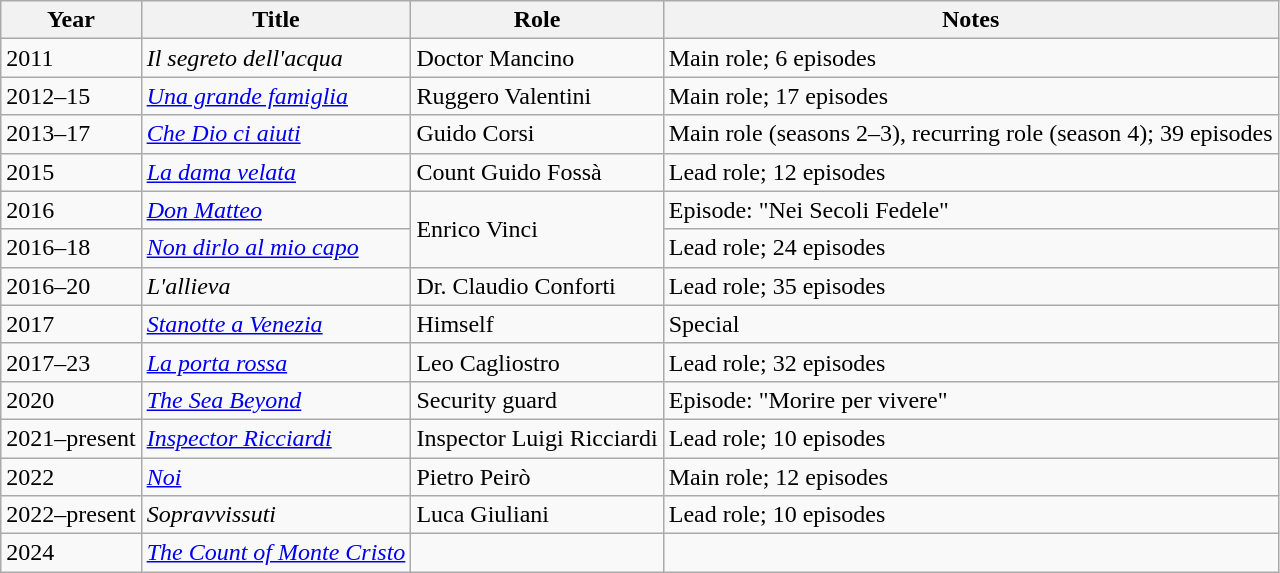<table class="wikitable">
<tr>
<th>Year</th>
<th>Title</th>
<th>Role</th>
<th>Notes</th>
</tr>
<tr>
<td>2011</td>
<td><em>Il segreto dell'acqua</em></td>
<td>Doctor Mancino</td>
<td>Main role; 6 episodes</td>
</tr>
<tr>
<td>2012–15</td>
<td><em><a href='#'>Una grande famiglia</a></em></td>
<td>Ruggero Valentini</td>
<td>Main role; 17 episodes</td>
</tr>
<tr>
<td>2013–17</td>
<td><em><a href='#'>Che Dio ci aiuti</a></em></td>
<td>Guido Corsi</td>
<td>Main role (seasons 2–3), recurring role (season 4); 39 episodes</td>
</tr>
<tr>
<td>2015</td>
<td><em><a href='#'>La dama velata</a></em></td>
<td>Count Guido Fossà</td>
<td>Lead role; 12 episodes</td>
</tr>
<tr>
<td>2016</td>
<td><em><a href='#'>Don Matteo</a></em></td>
<td rowspan="2">Enrico Vinci</td>
<td>Episode: "Nei Secoli Fedele"</td>
</tr>
<tr>
<td>2016–18</td>
<td><em><a href='#'>Non dirlo al mio capo</a></em></td>
<td>Lead role; 24 episodes</td>
</tr>
<tr>
<td>2016–20</td>
<td><em>L'allieva</em></td>
<td>Dr. Claudio Conforti</td>
<td>Lead role; 35 episodes</td>
</tr>
<tr>
<td>2017</td>
<td><em><a href='#'>Stanotte a Venezia</a></em></td>
<td>Himself</td>
<td>Special</td>
</tr>
<tr>
<td>2017–23</td>
<td><em><a href='#'>La porta rossa</a></em></td>
<td>Leo Cagliostro</td>
<td>Lead role; 32 episodes</td>
</tr>
<tr>
<td>2020</td>
<td><em><a href='#'>The Sea Beyond</a></em></td>
<td>Security guard</td>
<td>Episode: "Morire per vivere"</td>
</tr>
<tr>
<td>2021–present</td>
<td><em><a href='#'>Inspector Ricciardi</a></em></td>
<td>Inspector Luigi Ricciardi</td>
<td>Lead role; 10 episodes</td>
</tr>
<tr>
<td>2022</td>
<td><em><a href='#'>Noi</a></em></td>
<td>Pietro Peirò</td>
<td>Main role; 12 episodes</td>
</tr>
<tr>
<td>2022–present</td>
<td><em>Sopravvissuti</em></td>
<td>Luca Giuliani</td>
<td>Lead role; 10 episodes</td>
</tr>
<tr>
<td>2024</td>
<td><a href='#'><em>The Count of Monte Cristo</em></a></td>
<td></td>
<td></td>
</tr>
</table>
